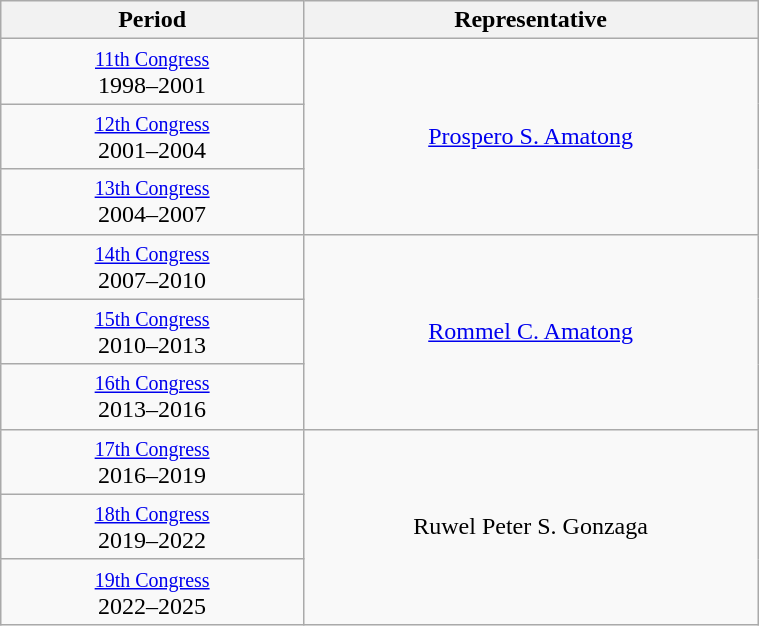<table class="wikitable" style="text-align:center; width:40%;">
<tr>
<th width="40%">Period</th>
<th>Representative</th>
</tr>
<tr>
<td><small><a href='#'>11th Congress</a></small><br>1998–2001</td>
<td rowspan="3"><a href='#'>Prospero S. Amatong</a></td>
</tr>
<tr>
<td><small><a href='#'>12th Congress</a></small><br>2001–2004</td>
</tr>
<tr>
<td><small><a href='#'>13th Congress</a></small><br>2004–2007</td>
</tr>
<tr>
<td><small><a href='#'>14th Congress</a></small><br>2007–2010</td>
<td rowspan="3"><a href='#'>Rommel C. Amatong</a></td>
</tr>
<tr>
<td><small><a href='#'>15th Congress</a></small><br>2010–2013</td>
</tr>
<tr>
<td><small><a href='#'>16th Congress</a></small><br>2013–2016</td>
</tr>
<tr>
<td><small><a href='#'>17th Congress</a></small><br>2016–2019</td>
<td rowspan="3">Ruwel Peter S. Gonzaga</td>
</tr>
<tr>
<td><small><a href='#'>18th Congress</a></small><br>2019–2022</td>
</tr>
<tr>
<td><small><a href='#'>19th Congress</a></small><br>2022–2025</td>
</tr>
</table>
